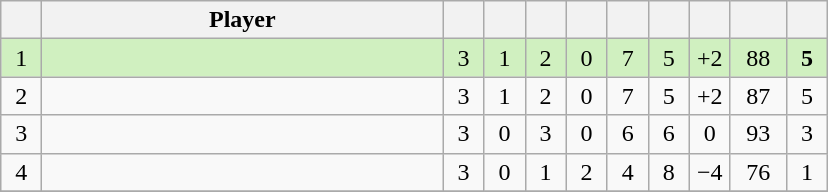<table class="wikitable" style="text-align:center;">
<tr>
<th width=20></th>
<th width=260>Player</th>
<th width=20></th>
<th width=20></th>
<th width=20></th>
<th width=20></th>
<th width=20></th>
<th width=20></th>
<th width=20></th>
<th width=30></th>
<th width=20></th>
</tr>
<tr style="background:#D0F0C0;">
<td>1</td>
<td align=left> <small></small></td>
<td>3</td>
<td>1</td>
<td>2</td>
<td>0</td>
<td>7</td>
<td>5</td>
<td>+2</td>
<td>88</td>
<td><strong>5</strong></td>
</tr>
<tr>
<td>2</td>
<td align=left> <small></small></td>
<td>3</td>
<td>1</td>
<td>2</td>
<td>0</td>
<td>7</td>
<td>5</td>
<td>+2</td>
<td>87</td>
<td>5</td>
</tr>
<tr>
<td>3</td>
<td align=left> <small></small></td>
<td>3</td>
<td>0</td>
<td>3</td>
<td>0</td>
<td>6</td>
<td>6</td>
<td>0</td>
<td>93</td>
<td>3</td>
</tr>
<tr>
<td>4</td>
<td align=left> <small></small></td>
<td>3</td>
<td>0</td>
<td>1</td>
<td>2</td>
<td>4</td>
<td>8</td>
<td>−4</td>
<td>76</td>
<td>1</td>
</tr>
<tr>
</tr>
</table>
